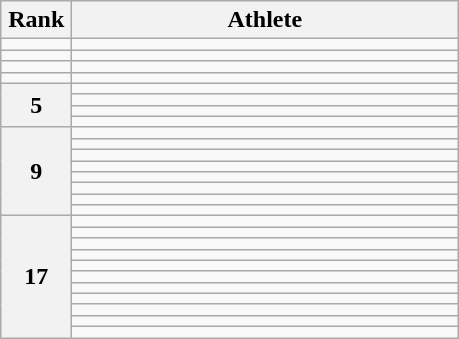<table class="wikitable" style="text-align: center;">
<tr>
<th width=40>Rank</th>
<th width=250>Athlete</th>
</tr>
<tr>
<td></td>
<td align="left"></td>
</tr>
<tr>
<td></td>
<td align="left"></td>
</tr>
<tr>
<td></td>
<td align="left"></td>
</tr>
<tr>
<td></td>
<td align="left"></td>
</tr>
<tr>
<th rowspan=4>5</th>
<td align="left"></td>
</tr>
<tr>
<td align="left"></td>
</tr>
<tr>
<td align="left"></td>
</tr>
<tr>
<td align="left"></td>
</tr>
<tr>
<th rowspan=8>9</th>
<td align="left"></td>
</tr>
<tr>
<td align="left"></td>
</tr>
<tr>
<td align="left"></td>
</tr>
<tr>
<td align="left"></td>
</tr>
<tr>
<td align="left"></td>
</tr>
<tr>
<td align="left"></td>
</tr>
<tr>
<td align="left"></td>
</tr>
<tr>
<td align="left"></td>
</tr>
<tr>
<th rowspan=11>17</th>
<td align="left"></td>
</tr>
<tr>
<td align="left"></td>
</tr>
<tr>
<td align="left"></td>
</tr>
<tr>
<td align="left"></td>
</tr>
<tr>
<td align="left"></td>
</tr>
<tr>
<td align="left"></td>
</tr>
<tr>
<td align="left"></td>
</tr>
<tr>
<td align="left"></td>
</tr>
<tr>
<td align="left"></td>
</tr>
<tr>
<td align="left"></td>
</tr>
<tr>
<td align="left"></td>
</tr>
</table>
